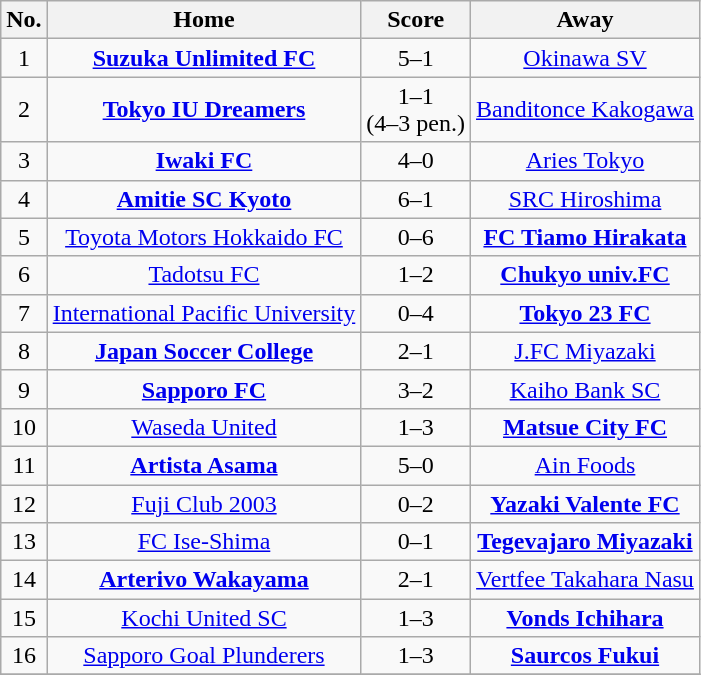<table class="wikitable" style="text-align: center">
<tr>
<th>No.</th>
<th>Home</th>
<th>Score</th>
<th>Away</th>
</tr>
<tr>
<td>1</td>
<td><strong><a href='#'>Suzuka Unlimited FC</a></strong></td>
<td>5–1</td>
<td><a href='#'>Okinawa SV</a></td>
</tr>
<tr>
<td>2</td>
<td><strong><a href='#'>Tokyo IU Dreamers</a></strong></td>
<td>1–1<br>(4–3 pen.)</td>
<td><a href='#'>Banditonce Kakogawa</a></td>
</tr>
<tr>
<td>3</td>
<td><strong><a href='#'>Iwaki FC</a></strong></td>
<td>4–0</td>
<td><a href='#'>Aries Tokyo</a></td>
</tr>
<tr>
<td>4</td>
<td><strong><a href='#'>Amitie SC Kyoto</a></strong></td>
<td>6–1</td>
<td><a href='#'>SRC Hiroshima</a></td>
</tr>
<tr>
<td>5</td>
<td><a href='#'>Toyota Motors Hokkaido FC</a></td>
<td>0–6</td>
<td><strong><a href='#'>FC Tiamo Hirakata</a></strong></td>
</tr>
<tr>
<td>6</td>
<td><a href='#'>Tadotsu FC</a></td>
<td>1–2</td>
<td><strong><a href='#'>Chukyo univ.FC</a></strong></td>
</tr>
<tr>
<td>7</td>
<td><a href='#'>International Pacific University</a></td>
<td>0–4</td>
<td><strong><a href='#'>Tokyo 23 FC</a></strong></td>
</tr>
<tr>
<td>8</td>
<td><strong><a href='#'>Japan Soccer College</a></strong></td>
<td>2–1</td>
<td><a href='#'>J.FC Miyazaki</a></td>
</tr>
<tr>
<td>9</td>
<td><strong><a href='#'>Sapporo FC</a></strong></td>
<td>3–2</td>
<td><a href='#'>Kaiho Bank SC</a></td>
</tr>
<tr>
<td>10</td>
<td><a href='#'>Waseda United</a></td>
<td>1–3</td>
<td><strong><a href='#'>Matsue City FC</a></strong></td>
</tr>
<tr>
<td>11</td>
<td><strong><a href='#'>Artista Asama</a></strong></td>
<td>5–0</td>
<td><a href='#'>Ain Foods</a></td>
</tr>
<tr>
<td>12</td>
<td><a href='#'>Fuji Club 2003</a></td>
<td>0–2</td>
<td><strong><a href='#'>Yazaki Valente FC</a></strong></td>
</tr>
<tr>
<td>13</td>
<td><a href='#'>FC Ise-Shima</a></td>
<td>0–1</td>
<td><strong><a href='#'>Tegevajaro Miyazaki</a></strong></td>
</tr>
<tr>
<td>14</td>
<td><strong><a href='#'>Arterivo Wakayama</a></strong></td>
<td>2–1</td>
<td><a href='#'>Vertfee Takahara Nasu</a></td>
</tr>
<tr>
<td>15</td>
<td><a href='#'>Kochi United SC</a></td>
<td>1–3</td>
<td><strong><a href='#'>Vonds Ichihara</a></strong></td>
</tr>
<tr>
<td>16</td>
<td><a href='#'>Sapporo Goal Plunderers</a></td>
<td>1–3</td>
<td><strong><a href='#'>Saurcos Fukui</a></strong></td>
</tr>
<tr>
</tr>
</table>
